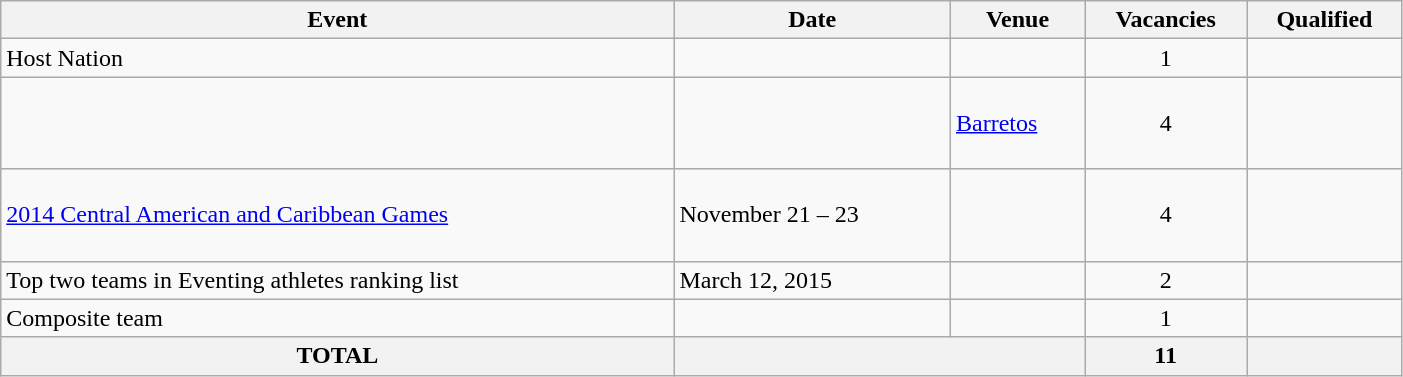<table class="wikitable" width=74%>
<tr>
<th scope="col">Event</th>
<th>Date</th>
<th>Venue</th>
<th>Vacancies</th>
<th>Qualified</th>
</tr>
<tr>
<td>Host Nation</td>
<td></td>
<td></td>
<td align="center">1</td>
<td></td>
</tr>
<tr>
<td></td>
<td></td>
<td> <a href='#'>Barretos</a></td>
<td align="center">4</td>
<td><br><br><br></td>
</tr>
<tr>
<td><a href='#'>2014 Central American and Caribbean Games</a></td>
<td>November 21 – 23</td>
<td></td>
<td align="center">4</td>
<td><br><br><br></td>
</tr>
<tr>
<td>Top two teams in Eventing athletes ranking list</td>
<td>March 12, 2015</td>
<td></td>
<td align="center">2</td>
<td><br></td>
</tr>
<tr>
<td>Composite team</td>
<td></td>
<td></td>
<td align="center">1</td>
<td><s></s></td>
</tr>
<tr>
<th>TOTAL</th>
<th colspan="2"></th>
<th>11</th>
<th></th>
</tr>
</table>
